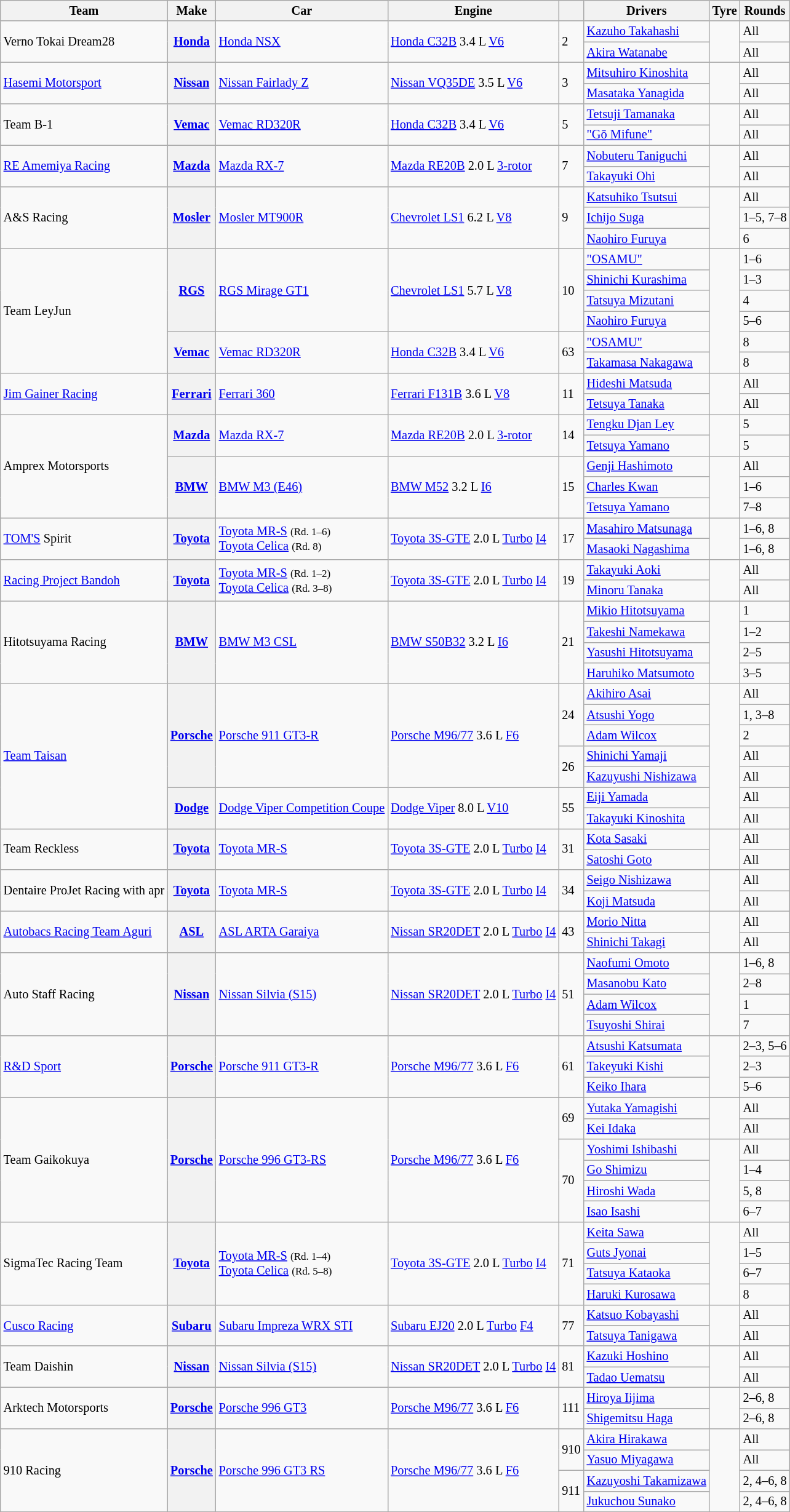<table class="wikitable" style="font-size: 85%;">
<tr>
<th>Team</th>
<th>Make</th>
<th>Car</th>
<th>Engine</th>
<th></th>
<th>Drivers</th>
<th>Tyre</th>
<th>Rounds</th>
</tr>
<tr>
<td rowspan=2>Verno Tokai Dream28</td>
<th rowspan=2><a href='#'>Honda</a></th>
<td rowspan=2><a href='#'>Honda NSX</a></td>
<td rowspan=2><a href='#'>Honda C32B</a> 3.4 L <a href='#'>V6</a></td>
<td rowspan=2>2</td>
<td> <a href='#'>Kazuho Takahashi</a></td>
<td align=center rowspan=2></td>
<td>All</td>
</tr>
<tr>
<td> <a href='#'>Akira Watanabe</a></td>
<td>All</td>
</tr>
<tr>
<td rowspan=2><a href='#'>Hasemi Motorsport</a></td>
<th rowspan=2><a href='#'>Nissan</a></th>
<td rowspan=2><a href='#'>Nissan Fairlady Z</a></td>
<td rowspan=2><a href='#'>Nissan VQ35DE</a> 3.5 L <a href='#'>V6</a></td>
<td rowspan=2>3</td>
<td> <a href='#'>Mitsuhiro Kinoshita</a></td>
<td rowspan=2 align="center"></td>
<td>All</td>
</tr>
<tr>
<td> <a href='#'>Masataka Yanagida</a></td>
<td>All</td>
</tr>
<tr>
<td rowspan=2>Team B-1</td>
<th rowspan=2><a href='#'>Vemac</a></th>
<td rowspan=2><a href='#'>Vemac RD320R</a></td>
<td rowspan=2><a href='#'>Honda C32B</a> 3.4 L <a href='#'>V6</a></td>
<td rowspan=2>5</td>
<td> <a href='#'>Tetsuji Tamanaka</a></td>
<td align="center" rowspan=2></td>
<td>All</td>
</tr>
<tr>
<td> <a href='#'>"Gō Mifune"</a></td>
<td>All</td>
</tr>
<tr>
<td rowspan=2><a href='#'>RE Amemiya Racing</a></td>
<th rowspan=2><a href='#'>Mazda</a></th>
<td rowspan=2><a href='#'>Mazda RX-7</a></td>
<td rowspan=2><a href='#'>Mazda RE20B</a> 2.0 L <a href='#'>3-rotor</a></td>
<td rowspan=2>7</td>
<td> <a href='#'>Nobuteru Taniguchi</a></td>
<td align="center" rowspan=2></td>
<td>All</td>
</tr>
<tr>
<td> <a href='#'>Takayuki Ohi</a></td>
<td>All</td>
</tr>
<tr>
<td rowspan=3>A&S Racing</td>
<th rowspan=3><a href='#'>Mosler</a></th>
<td rowspan=3><a href='#'>Mosler MT900R</a></td>
<td rowspan=3><a href='#'>Chevrolet LS1</a> 6.2 L <a href='#'>V8</a></td>
<td rowspan=3>9</td>
<td> <a href='#'>Katsuhiko Tsutsui</a></td>
<td align="center" rowspan=3></td>
<td>All</td>
</tr>
<tr>
<td> <a href='#'>Ichijo Suga</a></td>
<td>1–5, 7–8</td>
</tr>
<tr>
<td> <a href='#'>Naohiro Furuya</a></td>
<td>6</td>
</tr>
<tr>
<td rowspan=6>Team LeyJun</td>
<th rowspan=4><a href='#'>RGS</a></th>
<td rowspan=4><a href='#'>RGS Mirage GT1</a></td>
<td rowspan=4><a href='#'>Chevrolet LS1</a> 5.7 L <a href='#'>V8</a></td>
<td rowspan=4>10</td>
<td> <a href='#'>"OSAMU"</a></td>
<td rowspan=6 align="center"></td>
<td>1–6</td>
</tr>
<tr>
<td> <a href='#'>Shinichi Kurashima</a></td>
<td>1–3</td>
</tr>
<tr>
<td> <a href='#'>Tatsuya Mizutani</a></td>
<td>4</td>
</tr>
<tr>
<td> <a href='#'>Naohiro Furuya</a></td>
<td>5–6</td>
</tr>
<tr>
<th rowspan=2><a href='#'>Vemac</a></th>
<td rowspan=2><a href='#'>Vemac RD320R</a></td>
<td rowspan=2><a href='#'>Honda C32B</a> 3.4 L <a href='#'>V6</a></td>
<td rowspan=2>63</td>
<td> <a href='#'>"OSAMU"</a></td>
<td>8</td>
</tr>
<tr>
<td> <a href='#'>Takamasa Nakagawa</a></td>
<td>8</td>
</tr>
<tr>
<td rowspan=2><a href='#'>Jim Gainer Racing</a></td>
<th rowspan=2><a href='#'>Ferrari</a></th>
<td rowspan=2><a href='#'>Ferrari 360</a></td>
<td rowspan=2><a href='#'>Ferrari F131B</a> 3.6 L <a href='#'>V8</a></td>
<td rowspan=2>11</td>
<td> <a href='#'>Hideshi Matsuda</a></td>
<td rowspan=2 align="center"></td>
<td>All</td>
</tr>
<tr>
<td> <a href='#'>Tetsuya Tanaka</a></td>
<td>All</td>
</tr>
<tr>
<td rowspan=5>Amprex Motorsports</td>
<th rowspan=2><a href='#'>Mazda</a></th>
<td rowspan=2><a href='#'>Mazda RX-7</a></td>
<td rowspan=2><a href='#'>Mazda RE20B</a> 2.0 L <a href='#'>3-rotor</a></td>
<td rowspan=2>14</td>
<td> <a href='#'>Tengku Djan Ley</a></td>
<td align="center" rowspan=2></td>
<td>5</td>
</tr>
<tr>
<td> <a href='#'>Tetsuya Yamano</a></td>
<td>5</td>
</tr>
<tr>
<th rowspan=3><a href='#'>BMW</a></th>
<td rowspan=3><a href='#'>BMW M3 (E46)</a></td>
<td rowspan=3><a href='#'>BMW M52</a> 3.2 L <a href='#'>I6</a></td>
<td rowspan=3>15</td>
<td> <a href='#'>Genji Hashimoto</a></td>
<td align="center" rowspan=3></td>
<td>All</td>
</tr>
<tr>
<td> <a href='#'>Charles Kwan</a></td>
<td>1–6</td>
</tr>
<tr>
<td> <a href='#'>Tetsuya Yamano</a></td>
<td>7–8</td>
</tr>
<tr>
<td rowspan=2><a href='#'>TOM'S</a> Spirit</td>
<th rowspan=2><a href='#'>Toyota</a></th>
<td rowspan=2><a href='#'>Toyota MR-S</a> <small>(Rd. 1–6)</small><br><a href='#'>Toyota Celica</a> <small>(Rd. 8)</small></td>
<td rowspan=2><a href='#'>Toyota 3S-GTE</a> 2.0 L <a href='#'>Turbo</a> <a href='#'>I4</a></td>
<td rowspan=2>17</td>
<td> <a href='#'>Masahiro Matsunaga</a></td>
<td rowspan=2 align="center"></td>
<td>1–6, 8</td>
</tr>
<tr>
<td> <a href='#'>Masaoki Nagashima</a></td>
<td>1–6, 8</td>
</tr>
<tr>
<td rowspan=2><a href='#'>Racing Project Bandoh</a></td>
<th rowspan=2><a href='#'>Toyota</a></th>
<td rowspan=2><a href='#'>Toyota MR-S</a> <small>(Rd. 1–2)</small><br><a href='#'>Toyota Celica</a> <small>(Rd. 3–8)</small></td>
<td rowspan=2><a href='#'>Toyota 3S-GTE</a> 2.0 L <a href='#'>Turbo</a> <a href='#'>I4</a></td>
<td rowspan=2>19</td>
<td> <a href='#'>Takayuki Aoki</a></td>
<td rowspan=2 align="center"></td>
<td>All</td>
</tr>
<tr>
<td> <a href='#'>Minoru Tanaka</a></td>
<td>All</td>
</tr>
<tr>
<td rowspan=4>Hitotsuyama Racing</td>
<th rowspan=4><a href='#'>BMW</a></th>
<td rowspan=4><a href='#'>BMW M3 CSL</a></td>
<td rowspan=4><a href='#'>BMW S50B32</a> 3.2 L <a href='#'>I6</a></td>
<td rowspan=4>21</td>
<td> <a href='#'>Mikio Hitotsuyama</a></td>
<td rowspan=4 align="center"></td>
<td>1</td>
</tr>
<tr>
<td> <a href='#'>Takeshi Namekawa</a></td>
<td>1–2</td>
</tr>
<tr>
<td> <a href='#'>Yasushi Hitotsuyama</a></td>
<td>2–5</td>
</tr>
<tr>
<td> <a href='#'>Haruhiko Matsumoto</a></td>
<td>3–5</td>
</tr>
<tr>
<td rowspan=7><a href='#'>Team Taisan</a></td>
<th rowspan=5><a href='#'>Porsche</a></th>
<td rowspan=5><a href='#'>Porsche 911 GT3-R</a></td>
<td rowspan=5><a href='#'>Porsche M96/77</a> 3.6 L <a href='#'>F6</a></td>
<td rowspan=3>24</td>
<td> <a href='#'>Akihiro Asai</a></td>
<td align="center" rowspan=7></td>
<td>All</td>
</tr>
<tr>
<td> <a href='#'>Atsushi Yogo</a></td>
<td>1, 3–8</td>
</tr>
<tr>
<td> <a href='#'>Adam Wilcox</a></td>
<td>2</td>
</tr>
<tr>
<td rowspan=2>26</td>
<td> <a href='#'>Shinichi Yamaji</a></td>
<td>All</td>
</tr>
<tr>
<td> <a href='#'>Kazuyushi Nishizawa</a></td>
<td>All</td>
</tr>
<tr>
<th rowspan=2><a href='#'>Dodge</a></th>
<td rowspan=2><a href='#'>Dodge Viper Competition Coupe</a></td>
<td rowspan=2><a href='#'>Dodge Viper</a> 8.0 L <a href='#'>V10</a></td>
<td rowspan=2>55</td>
<td> <a href='#'>Eiji Yamada</a></td>
<td>All</td>
</tr>
<tr>
<td> <a href='#'>Takayuki Kinoshita</a></td>
<td>All</td>
</tr>
<tr>
<td rowspan=2>Team Reckless</td>
<th rowspan=2><a href='#'>Toyota</a></th>
<td rowspan=2><a href='#'>Toyota MR-S</a></td>
<td rowspan=2><a href='#'>Toyota 3S-GTE</a> 2.0 L <a href='#'>Turbo</a> <a href='#'>I4</a></td>
<td rowspan=2>31</td>
<td> <a href='#'>Kota Sasaki</a></td>
<td rowspan=2 align="center"></td>
<td>All</td>
</tr>
<tr>
<td> <a href='#'>Satoshi Goto</a></td>
<td>All</td>
</tr>
<tr>
<td rowspan=2>Dentaire ProJet Racing with apr</td>
<th rowspan=2><a href='#'>Toyota</a></th>
<td rowspan=2><a href='#'>Toyota MR-S</a></td>
<td rowspan=2><a href='#'>Toyota 3S-GTE</a> 2.0 L <a href='#'>Turbo</a> <a href='#'>I4</a></td>
<td rowspan=2>34</td>
<td> <a href='#'>Seigo Nishizawa</a></td>
<td rowspan=2 align="center"></td>
<td>All</td>
</tr>
<tr>
<td> <a href='#'>Koji Matsuda</a></td>
<td>All</td>
</tr>
<tr>
<td rowspan=2><a href='#'>Autobacs Racing Team Aguri</a></td>
<th rowspan=2><a href='#'>ASL</a></th>
<td rowspan=2><a href='#'>ASL ARTA Garaiya</a></td>
<td rowspan=2><a href='#'>Nissan SR20DET</a> 2.0 L <a href='#'>Turbo</a> <a href='#'>I4</a></td>
<td rowspan=2>43</td>
<td> <a href='#'>Morio Nitta</a></td>
<td rowspan=2 align="center"></td>
<td>All</td>
</tr>
<tr>
<td> <a href='#'>Shinichi Takagi</a></td>
<td>All</td>
</tr>
<tr>
<td rowspan=4>Auto Staff Racing</td>
<th rowspan=4><a href='#'>Nissan</a></th>
<td rowspan=4><a href='#'>Nissan Silvia (S15)</a></td>
<td rowspan=4><a href='#'>Nissan SR20DET</a> 2.0 L <a href='#'>Turbo</a> <a href='#'>I4</a></td>
<td rowspan=4>51</td>
<td> <a href='#'>Naofumi Omoto</a></td>
<td rowspan=4 align="center"></td>
<td>1–6, 8</td>
</tr>
<tr>
<td> <a href='#'>Masanobu Kato</a></td>
<td>2–8</td>
</tr>
<tr>
<td> <a href='#'>Adam Wilcox</a></td>
<td>1</td>
</tr>
<tr>
<td> <a href='#'>Tsuyoshi Shirai</a></td>
<td>7</td>
</tr>
<tr>
<td rowspan=3><a href='#'>R&D Sport</a></td>
<th rowspan=3><a href='#'>Porsche</a></th>
<td rowspan=3><a href='#'>Porsche 911 GT3-R</a></td>
<td rowspan=3><a href='#'>Porsche M96/77</a> 3.6 L <a href='#'>F6</a></td>
<td rowspan=3>61</td>
<td> <a href='#'>Atsushi Katsumata</a></td>
<td rowspan=3 align="center"></td>
<td>2–3, 5–6</td>
</tr>
<tr>
<td> <a href='#'>Takeyuki Kishi</a></td>
<td>2–3</td>
</tr>
<tr>
<td> <a href='#'>Keiko Ihara</a></td>
<td>5–6</td>
</tr>
<tr>
<td rowspan=6>Team Gaikokuya</td>
<th rowspan=6><a href='#'>Porsche</a></th>
<td rowspan=6><a href='#'>Porsche 996 GT3-RS</a></td>
<td rowspan=6><a href='#'>Porsche M96/77</a> 3.6 L <a href='#'>F6</a></td>
<td rowspan=2>69</td>
<td> <a href='#'>Yutaka Yamagishi</a></td>
<td rowspan=2 align="center"></td>
<td>All</td>
</tr>
<tr>
<td> <a href='#'>Kei Idaka</a></td>
<td>All</td>
</tr>
<tr>
<td rowspan=4>70</td>
<td> <a href='#'>Yoshimi Ishibashi</a></td>
<td rowspan=4 align="center"></td>
<td>All</td>
</tr>
<tr>
<td> <a href='#'>Go Shimizu</a></td>
<td>1–4</td>
</tr>
<tr>
<td> <a href='#'>Hiroshi Wada</a></td>
<td>5, 8</td>
</tr>
<tr>
<td> <a href='#'>Isao Isashi</a></td>
<td>6–7</td>
</tr>
<tr>
<td rowspan=4>SigmaTec Racing Team</td>
<th rowspan=4><a href='#'>Toyota</a></th>
<td rowspan=4><a href='#'>Toyota MR-S</a> <small>(Rd. 1–4)</small><br><a href='#'>Toyota Celica</a> <small>(Rd. 5–8)</small></td>
<td rowspan=4><a href='#'>Toyota 3S-GTE</a> 2.0 L <a href='#'>Turbo</a> <a href='#'>I4</a></td>
<td rowspan=4>71</td>
<td> <a href='#'>Keita Sawa</a></td>
<td rowspan=4 align="center"></td>
<td>All</td>
</tr>
<tr>
<td> <a href='#'>Guts Jyonai</a></td>
<td>1–5</td>
</tr>
<tr>
<td> <a href='#'>Tatsuya Kataoka</a></td>
<td>6–7</td>
</tr>
<tr>
<td> <a href='#'>Haruki Kurosawa</a></td>
<td>8</td>
</tr>
<tr>
<td rowspan=2><a href='#'>Cusco Racing</a></td>
<th rowspan=2><a href='#'>Subaru</a></th>
<td rowspan=2><a href='#'>Subaru Impreza WRX STI</a></td>
<td rowspan=2><a href='#'>Subaru EJ20</a> 2.0 L <a href='#'>Turbo</a> <a href='#'>F4</a></td>
<td rowspan=2>77</td>
<td> <a href='#'>Katsuo Kobayashi</a></td>
<td rowspan=2 align="center"></td>
<td>All</td>
</tr>
<tr>
<td> <a href='#'>Tatsuya Tanigawa</a></td>
<td>All</td>
</tr>
<tr>
<td rowspan=2>Team Daishin</td>
<th rowspan=2><a href='#'>Nissan</a></th>
<td rowspan=2><a href='#'>Nissan Silvia (S15)</a></td>
<td rowspan=2><a href='#'>Nissan SR20DET</a> 2.0 L <a href='#'>Turbo</a> <a href='#'>I4</a></td>
<td rowspan=2>81</td>
<td> <a href='#'>Kazuki Hoshino</a></td>
<td rowspan=2 align="center"></td>
<td>All</td>
</tr>
<tr>
<td> <a href='#'>Tadao Uematsu</a></td>
<td>All</td>
</tr>
<tr>
<td rowspan=2>Arktech Motorsports</td>
<th rowspan=2><a href='#'>Porsche</a></th>
<td rowspan=2><a href='#'>Porsche 996 GT3</a></td>
<td rowspan=2><a href='#'>Porsche M96/77</a> 3.6 L <a href='#'>F6</a></td>
<td rowspan=2>111</td>
<td> <a href='#'>Hiroya Iijima</a></td>
<td rowspan=2 align="center"></td>
<td>2–6, 8</td>
</tr>
<tr>
<td> <a href='#'>Shigemitsu Haga</a></td>
<td>2–6, 8</td>
</tr>
<tr>
<td rowspan=4>910 Racing</td>
<th rowspan=4><a href='#'>Porsche</a></th>
<td rowspan=4><a href='#'>Porsche 996 GT3 RS</a></td>
<td rowspan=4><a href='#'>Porsche M96/77</a> 3.6 L <a href='#'>F6</a></td>
<td rowspan=2>910</td>
<td> <a href='#'>Akira Hirakawa</a></td>
<td rowspan=4 align="center"></td>
<td>All</td>
</tr>
<tr>
<td> <a href='#'>Yasuo Miyagawa</a></td>
<td>All</td>
</tr>
<tr>
<td rowspan=2>911</td>
<td> <a href='#'>Kazuyoshi Takamizawa</a></td>
<td>2, 4–6, 8</td>
</tr>
<tr>
<td> <a href='#'>Jukuchou Sunako</a></td>
<td>2, 4–6, 8</td>
</tr>
<tr>
</tr>
</table>
